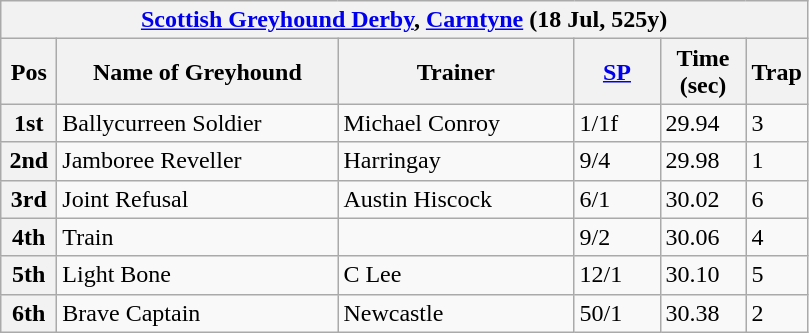<table class="wikitable">
<tr>
<th colspan="6"><a href='#'>Scottish Greyhound Derby</a>, <a href='#'>Carntyne</a> (18 Jul, 525y)</th>
</tr>
<tr>
<th width=30>Pos</th>
<th width=180>Name of Greyhound</th>
<th width=150>Trainer</th>
<th width=50><a href='#'>SP</a></th>
<th width=50>Time (sec)</th>
<th width=30>Trap</th>
</tr>
<tr>
<th>1st</th>
<td>Ballycurreen Soldier</td>
<td>Michael Conroy</td>
<td>1/1f</td>
<td>29.94</td>
<td>3</td>
</tr>
<tr>
<th>2nd</th>
<td>Jamboree Reveller</td>
<td>Harringay</td>
<td>9/4</td>
<td>29.98</td>
<td>1</td>
</tr>
<tr>
<th>3rd</th>
<td>Joint Refusal</td>
<td>Austin Hiscock</td>
<td>6/1</td>
<td>30.02</td>
<td>6</td>
</tr>
<tr>
<th>4th</th>
<td>Train</td>
<td></td>
<td>9/2</td>
<td>30.06</td>
<td>4</td>
</tr>
<tr>
<th>5th</th>
<td>Light Bone</td>
<td>C Lee</td>
<td>12/1</td>
<td>30.10</td>
<td>5</td>
</tr>
<tr>
<th>6th</th>
<td>Brave Captain</td>
<td>Newcastle</td>
<td>50/1</td>
<td>30.38</td>
<td>2</td>
</tr>
</table>
